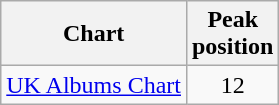<table class="wikitable sortable plainrowheaders">
<tr>
<th align="left">Chart</th>
<th align="left">Peak<br>position</th>
</tr>
<tr>
<td><a href='#'>UK Albums Chart</a></td>
<td align="center">12</td>
</tr>
</table>
